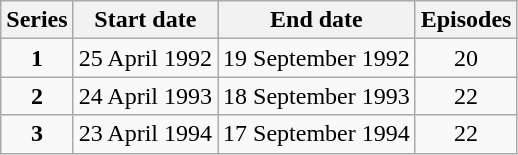<table class="wikitable" style="text-align:center;">
<tr>
<th>Series</th>
<th>Start date</th>
<th>End date</th>
<th>Episodes</th>
</tr>
<tr>
<td><strong>1</strong></td>
<td>25 April 1992</td>
<td>19 September 1992</td>
<td>20</td>
</tr>
<tr>
<td><strong>2</strong></td>
<td>24 April 1993</td>
<td>18 September 1993</td>
<td>22</td>
</tr>
<tr>
<td><strong>3</strong></td>
<td>23 April 1994</td>
<td>17 September 1994</td>
<td>22</td>
</tr>
</table>
